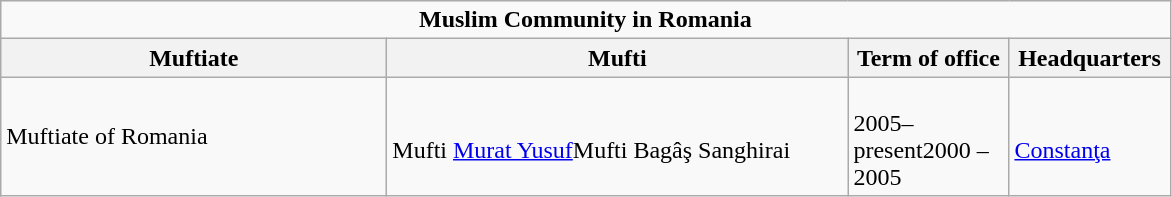<table class=wikitable>
<tr>
<td colspan=4 align=center><strong>Muslim Community in Romania</strong></td>
</tr>
<tr>
<th scope="row" width="250">Muftiate</th>
<th scope="row" width="300">Mufti</th>
<th scope="row" width="100">Term of office</th>
<th scope="row" width="100">Headquarters</th>
</tr>
<tr>
<td>Muftiate of Romania</td>
<td><br>Mufti <a href='#'>Murat Yusuf</a>Mufti Bagâş Sanghirai</td>
<td><br>2005–present2000 – 2005</td>
<td><br><a href='#'>Constanţa</a></td>
</tr>
</table>
